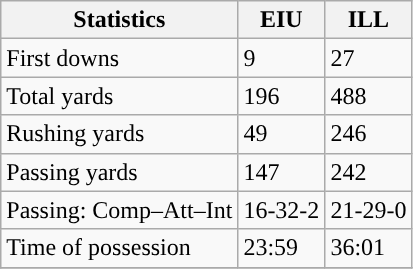<table class="wikitable" style="float: left;">
<tr>
<th>Statistics</th>
<th>EIU</th>
<th>ILL</th>
</tr>
<tr>
<td>First downs</td>
<td>9</td>
<td>27</td>
</tr>
<tr>
<td>Total yards</td>
<td>196</td>
<td>488</td>
</tr>
<tr>
<td>Rushing yards</td>
<td>49</td>
<td>246</td>
</tr>
<tr>
<td>Passing yards</td>
<td>147</td>
<td>242</td>
</tr>
<tr>
<td>Passing: Comp–Att–Int</td>
<td>16-32-2</td>
<td>21-29-0</td>
</tr>
<tr>
<td>Time of possession</td>
<td>23:59</td>
<td>36:01</td>
</tr>
<tr>
</tr>
</table>
